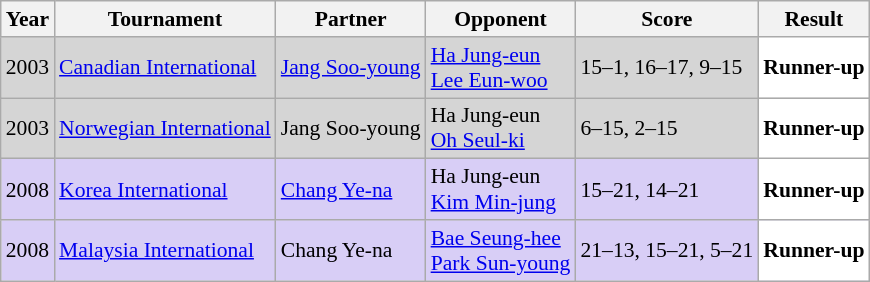<table class="sortable wikitable" style="font-size: 90%;">
<tr>
<th>Year</th>
<th>Tournament</th>
<th>Partner</th>
<th>Opponent</th>
<th>Score</th>
<th>Result</th>
</tr>
<tr style="background:#D5D5D5">
<td align="center">2003</td>
<td align="left"><a href='#'>Canadian International</a></td>
<td align="left"> <a href='#'>Jang Soo-young</a></td>
<td align="left"> <a href='#'>Ha Jung-eun</a> <br>  <a href='#'>Lee Eun-woo</a></td>
<td align="left">15–1, 16–17, 9–15</td>
<td style="text-align:left; background:white"> <strong>Runner-up</strong></td>
</tr>
<tr style="background:#D5D5D5">
<td align="center">2003</td>
<td align="left"><a href='#'>Norwegian International</a></td>
<td align="left"> Jang Soo-young</td>
<td align="left"> Ha Jung-eun <br>  <a href='#'>Oh Seul-ki</a></td>
<td align="left">6–15, 2–15</td>
<td style="text-align:left; background:white"> <strong>Runner-up</strong></td>
</tr>
<tr style="background:#D8CEF6">
<td align="center">2008</td>
<td align="left"><a href='#'>Korea International</a></td>
<td align="left"> <a href='#'>Chang Ye-na</a></td>
<td align="left"> Ha Jung-eun <br>  <a href='#'>Kim Min-jung</a></td>
<td align="left">15–21, 14–21</td>
<td style="text-align:left; background:white"> <strong>Runner-up</strong></td>
</tr>
<tr style="background:#D8CEF6">
<td align="center">2008</td>
<td align="left"><a href='#'>Malaysia International</a></td>
<td align="left"> Chang Ye-na</td>
<td align="left"> <a href='#'>Bae Seung-hee</a> <br>  <a href='#'>Park Sun-young</a></td>
<td align="left">21–13, 15–21, 5–21</td>
<td style="text-align:left; background:white"> <strong>Runner-up</strong></td>
</tr>
</table>
